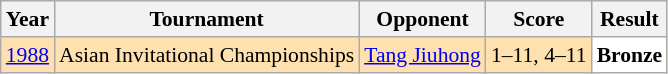<table class="sortable wikitable" style="font-size: 90%;">
<tr>
<th>Year</th>
<th>Tournament</th>
<th>Opponent</th>
<th>Score</th>
<th>Result</th>
</tr>
<tr style="background:#FFE0AF">
<td align="center"><a href='#'>1988</a></td>
<td align="left">Asian Invitational Championships</td>
<td align="left"> <a href='#'>Tang Jiuhong</a></td>
<td align="left">1–11, 4–11</td>
<td style="text-align:left; background:white"> <strong>Bronze</strong></td>
</tr>
</table>
